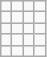<table class="wikitable">
<tr>
<td></td>
<td></td>
<td></td>
<td></td>
</tr>
<tr>
<td></td>
<td></td>
<td></td>
<td></td>
</tr>
<tr>
<td></td>
<td></td>
<td></td>
<td></td>
</tr>
<tr>
<td></td>
<td></td>
<td></td>
<td></td>
</tr>
<tr>
<td></td>
<td></td>
<td></td>
<td></td>
</tr>
</table>
